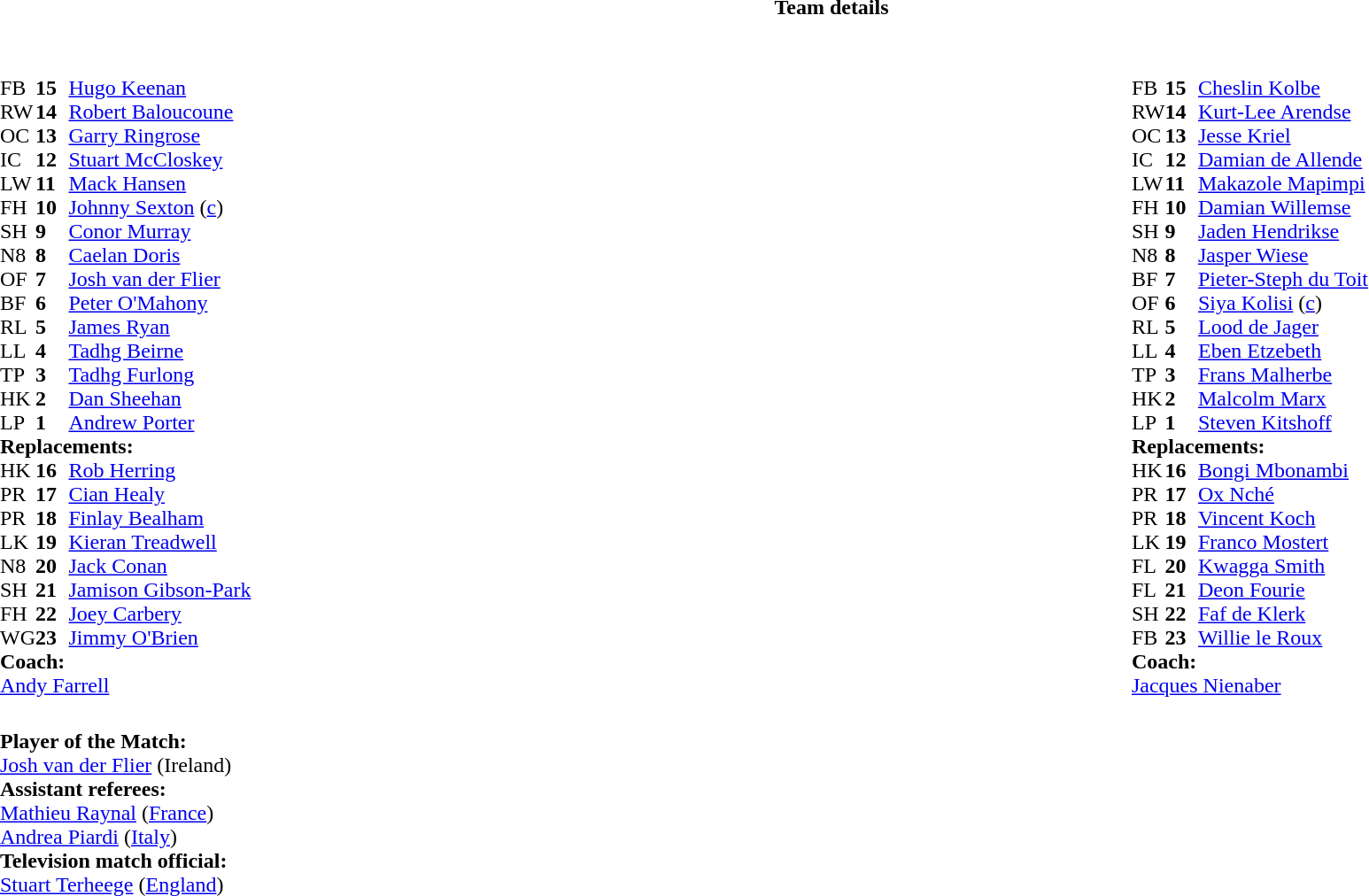<table border="0" style="width:100%;" class="collapsible collapsed">
<tr>
<th>Team details</th>
</tr>
<tr>
<td><br><table style="width:100%">
<tr>
<td style="vertical-align:top;width:50%"><br><table cellspacing="0" cellpadding="0">
<tr>
<th width="25"></th>
<th width="25"></th>
</tr>
<tr>
<td>FB</td>
<td><strong>15</strong></td>
<td><a href='#'>Hugo Keenan</a></td>
</tr>
<tr>
<td>RW</td>
<td><strong>14</strong></td>
<td><a href='#'>Robert Baloucoune</a></td>
</tr>
<tr>
<td>OC</td>
<td><strong>13</strong></td>
<td><a href='#'>Garry Ringrose</a></td>
</tr>
<tr>
<td>IC</td>
<td><strong>12</strong></td>
<td><a href='#'>Stuart McCloskey</a></td>
<td></td>
<td></td>
</tr>
<tr>
<td>LW</td>
<td><strong>11</strong></td>
<td><a href='#'>Mack Hansen</a></td>
</tr>
<tr>
<td>FH</td>
<td><strong>10</strong></td>
<td><a href='#'>Johnny Sexton</a> (<a href='#'>c</a>)</td>
<td></td>
<td></td>
</tr>
<tr>
<td>SH</td>
<td><strong>9</strong></td>
<td><a href='#'>Conor Murray</a></td>
<td></td>
<td></td>
</tr>
<tr>
<td>N8</td>
<td><strong>8</strong></td>
<td><a href='#'>Caelan Doris</a></td>
</tr>
<tr>
<td>OF</td>
<td><strong>7</strong></td>
<td><a href='#'>Josh van der Flier</a></td>
</tr>
<tr>
<td>BF</td>
<td><strong>6</strong></td>
<td><a href='#'>Peter O'Mahony</a></td>
<td></td>
<td></td>
</tr>
<tr>
<td>RL</td>
<td><strong>5</strong></td>
<td><a href='#'>James Ryan</a></td>
</tr>
<tr>
<td>LL</td>
<td><strong>4</strong></td>
<td><a href='#'>Tadhg Beirne</a></td>
<td></td>
<td></td>
</tr>
<tr>
<td>TP</td>
<td><strong>3</strong></td>
<td><a href='#'>Tadhg Furlong</a></td>
<td></td>
<td></td>
</tr>
<tr>
<td>HK</td>
<td><strong>2</strong></td>
<td><a href='#'>Dan Sheehan</a></td>
<td></td>
<td></td>
</tr>
<tr>
<td>LP</td>
<td><strong>1</strong></td>
<td><a href='#'>Andrew Porter</a></td>
<td></td>
<td></td>
</tr>
<tr>
<td colspan="3"><strong>Replacements:</strong></td>
</tr>
<tr>
<td>HK</td>
<td><strong>16</strong></td>
<td><a href='#'>Rob Herring</a></td>
<td></td>
<td></td>
</tr>
<tr>
<td>PR</td>
<td><strong>17</strong></td>
<td><a href='#'>Cian Healy</a></td>
<td></td>
<td></td>
</tr>
<tr>
<td>PR</td>
<td><strong>18</strong></td>
<td><a href='#'>Finlay Bealham</a></td>
<td></td>
<td></td>
</tr>
<tr>
<td>LK</td>
<td><strong>19</strong></td>
<td><a href='#'>Kieran Treadwell</a></td>
<td></td>
<td></td>
</tr>
<tr>
<td>N8</td>
<td><strong>20</strong></td>
<td><a href='#'>Jack Conan</a></td>
<td></td>
<td></td>
</tr>
<tr>
<td>SH</td>
<td><strong>21</strong></td>
<td><a href='#'>Jamison Gibson-Park</a></td>
<td></td>
<td></td>
</tr>
<tr>
<td>FH</td>
<td><strong>22</strong></td>
<td><a href='#'>Joey Carbery</a></td>
<td></td>
<td></td>
</tr>
<tr>
<td>WG</td>
<td><strong>23</strong></td>
<td><a href='#'>Jimmy O'Brien</a></td>
<td></td>
<td></td>
</tr>
<tr>
<td colspan="3"><strong>Coach:</strong></td>
</tr>
<tr>
<td colspan="3"> <a href='#'>Andy Farrell</a></td>
</tr>
</table>
</td>
<td style="vertical-align:top"></td>
<td style="vertical-align:top;width:50%"><br><table cellspacing="0" cellpadding="0" style="margin:auto">
<tr>
<th width="25"></th>
<th width="25"></th>
</tr>
<tr>
<td>FB</td>
<td><strong>15</strong></td>
<td><a href='#'>Cheslin Kolbe</a></td>
<td></td>
</tr>
<tr>
<td>RW</td>
<td><strong>14</strong></td>
<td><a href='#'>Kurt-Lee Arendse</a></td>
<td></td>
<td></td>
<td></td>
</tr>
<tr>
<td>OC</td>
<td><strong>13</strong></td>
<td><a href='#'>Jesse Kriel</a></td>
</tr>
<tr>
<td>IC</td>
<td><strong>12</strong></td>
<td><a href='#'>Damian de Allende</a></td>
</tr>
<tr>
<td>LW</td>
<td><strong>11</strong></td>
<td><a href='#'>Makazole Mapimpi</a></td>
<td></td>
<td></td>
<td></td>
</tr>
<tr>
<td>FH</td>
<td><strong>10</strong></td>
<td><a href='#'>Damian Willemse</a></td>
</tr>
<tr>
<td>SH</td>
<td><strong>9</strong></td>
<td><a href='#'>Jaden Hendrikse</a></td>
<td></td>
<td></td>
</tr>
<tr>
<td>N8</td>
<td><strong>8</strong></td>
<td><a href='#'>Jasper Wiese</a></td>
<td></td>
<td></td>
</tr>
<tr>
<td>BF</td>
<td><strong>7</strong></td>
<td><a href='#'>Pieter-Steph du Toit</a></td>
<td></td>
<td></td>
</tr>
<tr>
<td>OF</td>
<td><strong>6</strong></td>
<td><a href='#'>Siya Kolisi</a> (<a href='#'>c</a>)</td>
</tr>
<tr>
<td>RL</td>
<td><strong>5</strong></td>
<td><a href='#'>Lood de Jager</a></td>
<td></td>
<td></td>
</tr>
<tr>
<td>LL</td>
<td><strong>4</strong></td>
<td><a href='#'>Eben Etzebeth</a></td>
</tr>
<tr>
<td>TP</td>
<td><strong>3</strong></td>
<td><a href='#'>Frans Malherbe</a></td>
<td></td>
<td></td>
</tr>
<tr>
<td>HK</td>
<td><strong>2</strong></td>
<td><a href='#'>Malcolm Marx</a></td>
<td></td>
<td></td>
</tr>
<tr>
<td>LP</td>
<td><strong>1</strong></td>
<td><a href='#'>Steven Kitshoff</a></td>
<td></td>
<td></td>
</tr>
<tr>
<td colspan="3"><strong>Replacements:</strong></td>
</tr>
<tr>
<td>HK</td>
<td><strong>16</strong></td>
<td><a href='#'>Bongi Mbonambi</a></td>
<td></td>
<td></td>
</tr>
<tr>
<td>PR</td>
<td><strong>17</strong></td>
<td><a href='#'>Ox Nché</a></td>
<td></td>
<td></td>
</tr>
<tr>
<td>PR</td>
<td><strong>18</strong></td>
<td><a href='#'>Vincent Koch</a></td>
<td></td>
<td></td>
</tr>
<tr>
<td>LK</td>
<td><strong>19</strong></td>
<td><a href='#'>Franco Mostert</a></td>
<td></td>
<td></td>
</tr>
<tr>
<td>FL</td>
<td><strong>20</strong></td>
<td><a href='#'>Kwagga Smith</a></td>
<td></td>
<td></td>
</tr>
<tr>
<td>FL</td>
<td><strong>21</strong></td>
<td><a href='#'>Deon Fourie</a></td>
<td></td>
<td></td>
</tr>
<tr>
<td>SH</td>
<td><strong>22</strong></td>
<td><a href='#'>Faf de Klerk</a></td>
<td></td>
<td></td>
</tr>
<tr>
<td>FB</td>
<td><strong>23</strong></td>
<td><a href='#'>Willie le Roux</a></td>
<td></td>
<td></td>
</tr>
<tr>
<td colspan="3"><strong>Coach:</strong></td>
</tr>
<tr>
<td colspan="3"> <a href='#'>Jacques Nienaber</a></td>
</tr>
</table>
</td>
</tr>
</table>
<table style="width:100%">
<tr>
<td><br><strong>Player of the Match:</strong>
<br><a href='#'>Josh van der Flier</a> (Ireland)<br><strong>Assistant referees:</strong>
<br><a href='#'>Mathieu Raynal</a> (<a href='#'>France</a>)
<br><a href='#'>Andrea Piardi</a> (<a href='#'>Italy</a>)
<br><strong>Television match official:</strong>
<br><a href='#'>Stuart Terheege</a> (<a href='#'>England</a>)</td>
</tr>
</table>
</td>
</tr>
</table>
